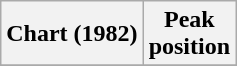<table class="wikitable sortable plainrowheaders">
<tr>
<th>Chart (1982)</th>
<th>Peak<br>position</th>
</tr>
<tr>
</tr>
</table>
